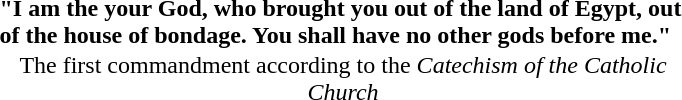<table class="toccolours" style="float: right; margin-left: 1em; margin-right: 0em; font-size: 100%; color:black; width:30em; max-width: 40%;" cellspacing="0">
<tr>
<td style="text-align: left; font-weight:bold; padding:0px 5px; vertical-align: top; font-size: large; color: grey;"></td>
<td><strong>"I am the  your God, who brought you out of the land of Egypt, out of the house of bondage. You shall have no other gods before me."</strong></td>
<td style="text-align: left; font-weight:bold; padding:0px 5px; vertical-align: bottom; font-size: large; color: grey"></td>
</tr>
<tr>
<td colspan=3 style="text-align: center;">The first commandment according to the <em>Catechism of the Catholic Church</em></td>
</tr>
</table>
